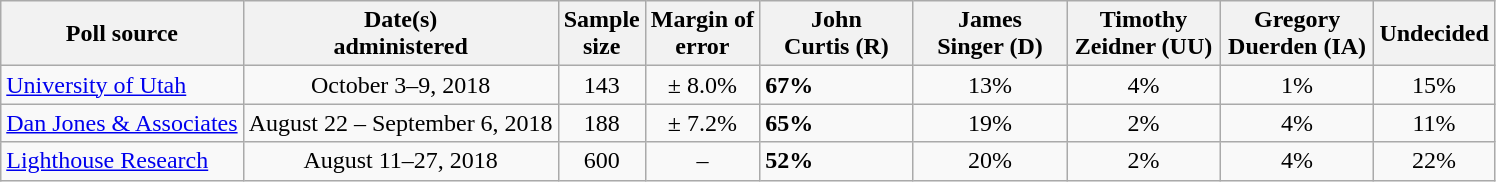<table class="wikitable">
<tr>
<th>Poll source</th>
<th>Date(s)<br>administered</th>
<th>Sample<br>size</th>
<th>Margin of<br>error</th>
<th style="width:95px;">John<br>Curtis (R)</th>
<th style="width:95px;">James<br>Singer (D)</th>
<th style="width:95px;">Timothy<br>Zeidner (UU)</th>
<th style="width:95px;">Gregory<br>Duerden (IA)</th>
<th>Undecided</th>
</tr>
<tr>
<td><a href='#'>University of Utah</a></td>
<td align=center>October 3–9, 2018</td>
<td align=center>143</td>
<td align=center>± 8.0%</td>
<td><strong>67%</strong></td>
<td align=center>13%</td>
<td align=center>4%</td>
<td align=center>1%</td>
<td align=center>15%</td>
</tr>
<tr>
<td><a href='#'>Dan Jones & Associates</a></td>
<td align=center>August 22 – September 6, 2018</td>
<td align=center>188</td>
<td align=center>± 7.2%</td>
<td><strong>65%</strong></td>
<td align=center>19%</td>
<td align=center>2%</td>
<td align=center>4%</td>
<td align=center>11%</td>
</tr>
<tr>
<td><a href='#'>Lighthouse Research</a></td>
<td align=center>August 11–27, 2018</td>
<td align=center>600</td>
<td align=center>–</td>
<td><strong>52%</strong></td>
<td align=center>20%</td>
<td align=center>2%</td>
<td align=center>4%</td>
<td align=center>22%</td>
</tr>
</table>
